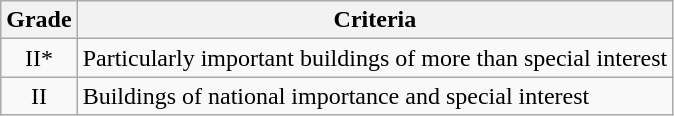<table class="wikitable">
<tr>
<th>Grade</th>
<th>Criteria</th>
</tr>
<tr>
<td align="center" >II*</td>
<td>Particularly important buildings of more than special interest</td>
</tr>
<tr>
<td align="center" >II</td>
<td>Buildings of national importance and special interest</td>
</tr>
</table>
